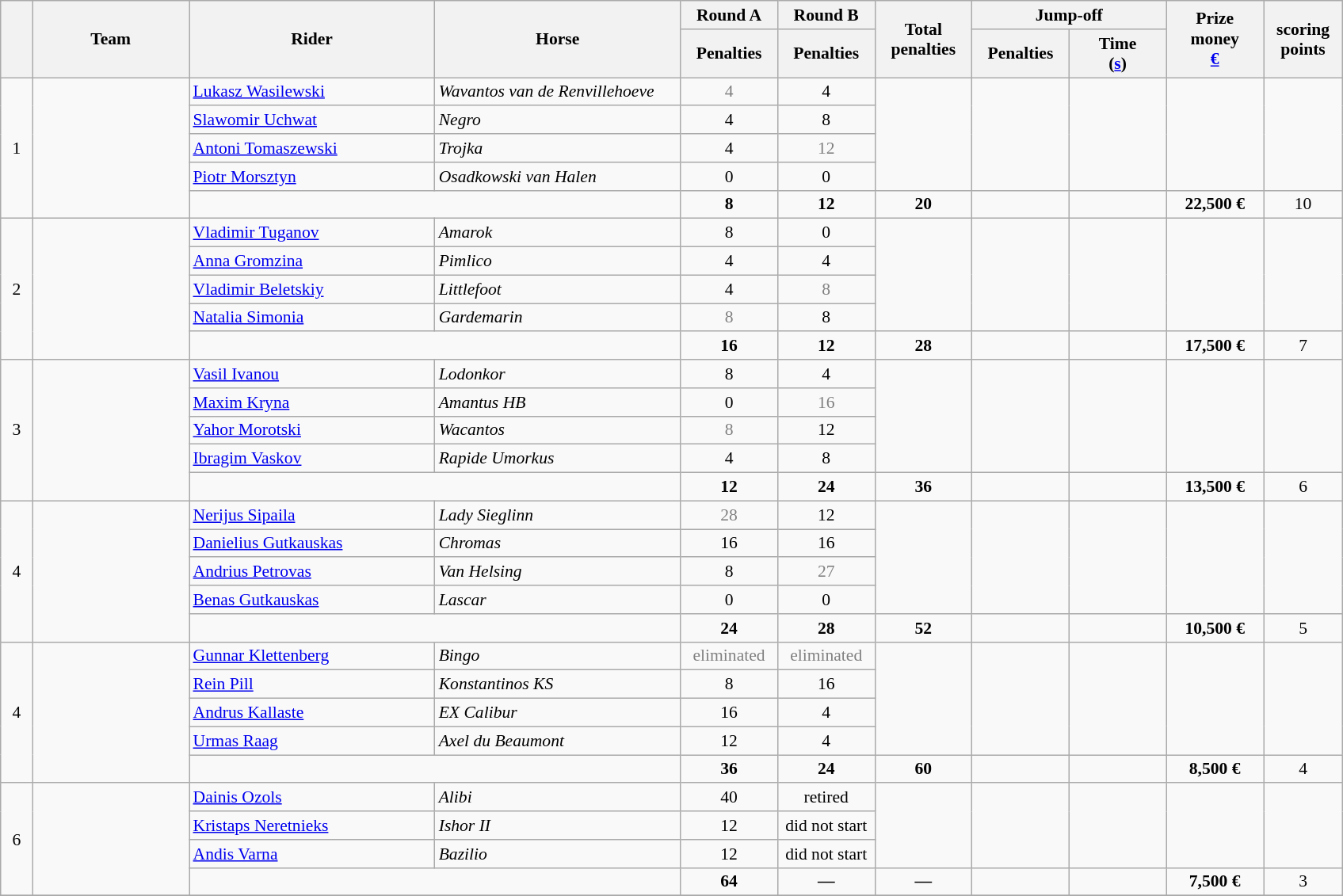<table class="wikitable" style="font-size: 90%">
<tr>
<th rowspan=2 width=20></th>
<th rowspan=2 width=125>Team</th>
<th rowspan=2 width=200>Rider</th>
<th rowspan=2 width=200>Horse</th>
<th>Round A</th>
<th>Round B</th>
<th rowspan=2 width=75>Total penalties</th>
<th colspan=2>Jump-off</th>
<th rowspan=2 width=75>Prize<br>money<br><a href='#'>€</a></th>
<th rowspan=2 width=60>scoring<br>points</th>
</tr>
<tr>
<th width=75>Penalties</th>
<th width=75>Penalties</th>
<th width=75>Penalties</th>
<th width=75>Time<br>(<a href='#'>s</a>)</th>
</tr>
<tr>
<td rowspan=5 align=center>1</td>
<td rowspan=5></td>
<td><a href='#'>Lukasz Wasilewski</a></td>
<td><em>Wavantos van de Renvillehoeve</em></td>
<td align=center style=color:gray>4</td>
<td align=center>4</td>
<td rowspan=4></td>
<td rowspan=4></td>
<td rowspan=4></td>
<td rowspan=4></td>
</tr>
<tr>
<td><a href='#'>Slawomir Uchwat</a></td>
<td><em>Negro</em></td>
<td align=center>4</td>
<td align=center>8</td>
</tr>
<tr>
<td><a href='#'>Antoni Tomaszewski</a></td>
<td><em>Trojka</em></td>
<td align=center>4</td>
<td align=center style=color:gray>12</td>
</tr>
<tr>
<td><a href='#'>Piotr Morsztyn</a></td>
<td><em>Osadkowski van Halen</em></td>
<td align=center>0</td>
<td align=center>0</td>
</tr>
<tr>
<td colspan=2></td>
<td align=center><strong>8</strong></td>
<td align=center><strong>12</strong></td>
<td align=center><strong>20</strong></td>
<td></td>
<td></td>
<td align=center><strong>22,500 €</strong></td>
<td align=center>10</td>
</tr>
<tr>
<td rowspan=5 align=center>2</td>
<td rowspan=5></td>
<td><a href='#'>Vladimir Tuganov</a></td>
<td><em>Amarok</em></td>
<td align=center>8</td>
<td align=center>0</td>
<td rowspan=4></td>
<td rowspan=4></td>
<td rowspan=4></td>
<td rowspan=4></td>
<td rowspan=4></td>
</tr>
<tr>
<td><a href='#'>Anna Gromzina</a></td>
<td><em>Pimlico</em></td>
<td align=center>4</td>
<td align=center>4</td>
</tr>
<tr>
<td><a href='#'>Vladimir Beletskiy</a></td>
<td><em>Littlefoot</em></td>
<td align=center>4</td>
<td align=center style=color:gray>8</td>
</tr>
<tr>
<td><a href='#'>Natalia Simonia</a></td>
<td><em>Gardemarin</em></td>
<td align=center style=color:gray>8</td>
<td align=center>8</td>
</tr>
<tr>
<td colspan=2></td>
<td align=center><strong>16</strong></td>
<td align=center><strong>12</strong></td>
<td align=center><strong>28</strong></td>
<td></td>
<td></td>
<td align=center><strong>17,500 €</strong></td>
<td align=center>7</td>
</tr>
<tr>
<td rowspan=5 align=center>3</td>
<td rowspan=5></td>
<td><a href='#'>Vasil Ivanou</a></td>
<td><em>Lodonkor</em></td>
<td align=center>8</td>
<td align=center>4</td>
<td rowspan=4></td>
<td rowspan=4></td>
<td rowspan=4></td>
<td rowspan=4></td>
</tr>
<tr>
<td><a href='#'>Maxim Kryna</a></td>
<td><em>Amantus HB</em></td>
<td align=center>0</td>
<td align=center style=color:gray>16</td>
</tr>
<tr>
<td><a href='#'>Yahor Morotski</a></td>
<td><em>Wacantos</em></td>
<td align=center style=color:gray>8</td>
<td align=center>12</td>
</tr>
<tr>
<td><a href='#'>Ibragim Vaskov</a></td>
<td><em>Rapide Umorkus</em></td>
<td align=center>4</td>
<td align=center>8</td>
</tr>
<tr>
<td colspan=2></td>
<td align=center><strong>12</strong></td>
<td align=center><strong>24</strong></td>
<td align=center><strong>36</strong></td>
<td></td>
<td></td>
<td align=center><strong>13,500 €</strong></td>
<td align=center>6</td>
</tr>
<tr>
<td rowspan=5 align=center>4</td>
<td rowspan=5></td>
<td><a href='#'>Nerijus Sipaila</a></td>
<td><em>Lady Sieglinn</em></td>
<td align=center style=color:gray>28</td>
<td align=center>12</td>
<td rowspan=4></td>
<td rowspan=4></td>
<td rowspan=4></td>
<td rowspan=4></td>
</tr>
<tr>
<td><a href='#'>Danielius Gutkauskas</a></td>
<td><em>Chromas</em></td>
<td align=center>16</td>
<td align=center>16</td>
</tr>
<tr>
<td><a href='#'>Andrius Petrovas</a></td>
<td><em>Van Helsing</em></td>
<td align=center>8</td>
<td align=center style=color:gray>27</td>
</tr>
<tr>
<td><a href='#'>Benas Gutkauskas</a></td>
<td><em>Lascar</em></td>
<td align=center>0</td>
<td align=center>0</td>
</tr>
<tr>
<td colspan=2></td>
<td align=center><strong>24</strong></td>
<td align=center><strong>28</strong></td>
<td align=center><strong>52</strong></td>
<td></td>
<td></td>
<td align=center><strong>10,500 €</strong></td>
<td align=center>5</td>
</tr>
<tr>
<td rowspan=5 align=center>4</td>
<td rowspan=5></td>
<td><a href='#'>Gunnar Klettenberg</a></td>
<td><em>Bingo</em></td>
<td align=center style=color:gray>eliminated</td>
<td align=center style=color:gray>eliminated</td>
<td rowspan=4></td>
<td rowspan=4></td>
<td rowspan=4></td>
<td rowspan=4></td>
</tr>
<tr>
<td><a href='#'>Rein Pill</a></td>
<td><em>Konstantinos KS</em></td>
<td align=center>8</td>
<td align=center>16</td>
</tr>
<tr>
<td><a href='#'>Andrus Kallaste</a></td>
<td><em>EX Calibur</em></td>
<td align=center>16</td>
<td align=center>4</td>
</tr>
<tr>
<td><a href='#'>Urmas Raag</a></td>
<td><em>Axel du Beaumont</em></td>
<td align=center>12</td>
<td align=center>4</td>
</tr>
<tr>
<td colspan=2></td>
<td align=center><strong>36</strong></td>
<td align=center><strong>24</strong></td>
<td align=center><strong>60</strong></td>
<td></td>
<td></td>
<td align=center><strong>8,500 €</strong></td>
<td align=center>4</td>
</tr>
<tr>
<td rowspan=4 align=center>6</td>
<td rowspan=4></td>
<td><a href='#'>Dainis Ozols</a></td>
<td><em>Alibi</em></td>
<td align=center>40</td>
<td align=center>retired</td>
<td rowspan=3></td>
<td rowspan=3></td>
<td rowspan=3></td>
<td rowspan=3></td>
</tr>
<tr>
<td><a href='#'>Kristaps Neretnieks</a></td>
<td><em>Ishor II</em></td>
<td align=center>12</td>
<td align=center>did not start</td>
</tr>
<tr>
<td><a href='#'>Andis Varna</a></td>
<td><em>Bazilio</em></td>
<td align=center>12</td>
<td align=center>did not start</td>
</tr>
<tr>
<td colspan=2></td>
<td align=center><strong>64</strong></td>
<td align=center><strong>—</strong></td>
<td align=center><strong>—</strong></td>
<td></td>
<td></td>
<td align=center><strong>7,500 €</strong></td>
<td align=center>3</td>
</tr>
<tr>
</tr>
</table>
